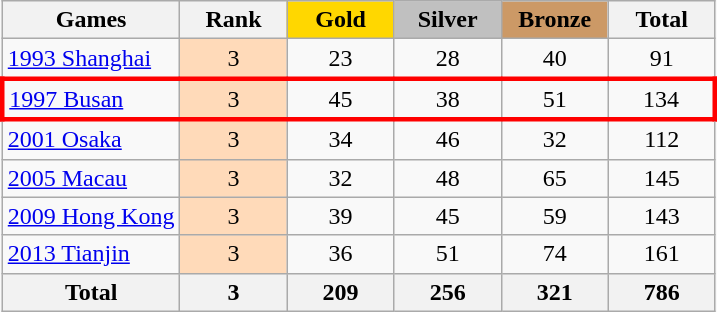<table class="wikitable sortable" style="margin-top:0em; text-align:center; font-size:100%;">
<tr>
<th>Games</th>
<th style="width:4em;">Rank</th>
<th style="background:gold; width:4em;"><strong>Gold</strong></th>
<th style="background:silver; width:4em;"><strong>Silver</strong></th>
<th style="background:#cc9966; width:4em;"><strong>Bronze</strong></th>
<th style="width:4em;">Total</th>
</tr>
<tr>
<td align=left><a href='#'>1993 Shanghai</a></td>
<td bgcolor=ffdab9>3</td>
<td>23</td>
<td>28</td>
<td>40</td>
<td>91</td>
</tr>
<tr style="border: 3px solid red">
<td align=left><a href='#'>1997 Busan</a></td>
<td bgcolor=ffdab9>3</td>
<td>45</td>
<td>38</td>
<td>51</td>
<td>134</td>
</tr>
<tr>
<td align=left><a href='#'>2001 Osaka</a></td>
<td bgcolor=ffdab9>3</td>
<td>34</td>
<td>46</td>
<td>32</td>
<td>112</td>
</tr>
<tr>
<td align=left><a href='#'>2005 Macau</a></td>
<td bgcolor=ffdab9>3</td>
<td>32</td>
<td>48</td>
<td>65</td>
<td>145</td>
</tr>
<tr>
<td align=left><a href='#'>2009 Hong Kong</a></td>
<td bgcolor=ffdab9>3</td>
<td>39</td>
<td>45</td>
<td>59</td>
<td>143</td>
</tr>
<tr>
<td align=left><a href='#'>2013 Tianjin</a></td>
<td bgcolor=ffdab9>3</td>
<td>36</td>
<td>51</td>
<td>74</td>
<td>161</td>
</tr>
<tr>
<th>Total</th>
<th>3</th>
<th>209</th>
<th>256</th>
<th>321</th>
<th>786</th>
</tr>
</table>
